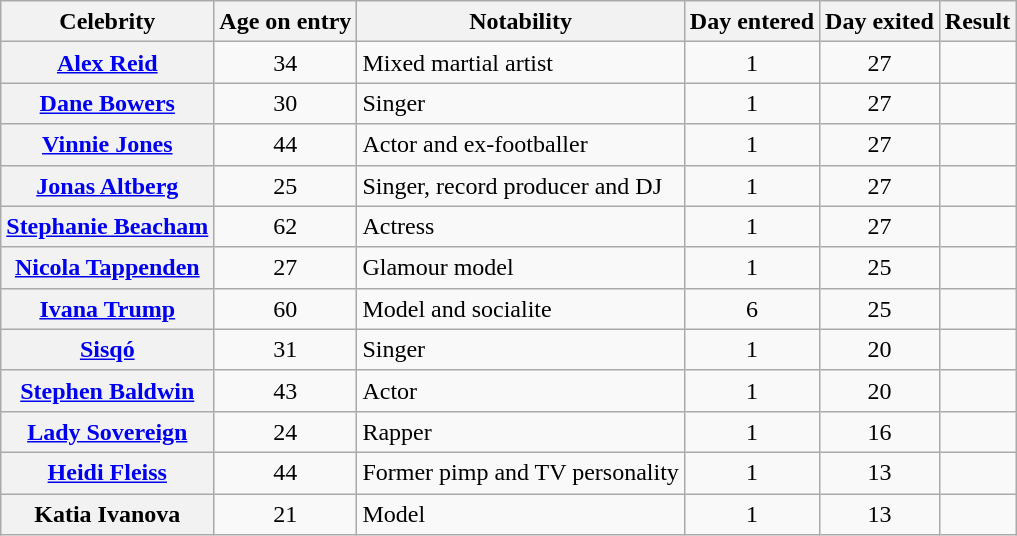<table class="wikitable sortable" style="text-align:left; line-height:20px; width:auto;">
<tr>
<th scope="col">Celebrity</th>
<th scope="col">Age on entry</th>
<th scope="col">Notability</th>
<th scope="col">Day entered</th>
<th scope="col">Day exited</th>
<th scope="col">Result</th>
</tr>
<tr>
<th scope="row"><a href='#'>Alex Reid</a></th>
<td style="text-align:center;">34</td>
<td>Mixed martial artist</td>
<td style="text-align:center;">1</td>
<td style="text-align:center;">27</td>
<td></td>
</tr>
<tr>
<th scope="row"><a href='#'>Dane Bowers</a></th>
<td style="text-align:center;">30</td>
<td>Singer</td>
<td style="text-align:center;">1</td>
<td style="text-align:center;">27</td>
<td></td>
</tr>
<tr>
<th scope="row"><a href='#'>Vinnie Jones</a></th>
<td style="text-align:center;">44</td>
<td>Actor and ex-footballer</td>
<td style="text-align:center;">1</td>
<td style="text-align:center;">27</td>
<td></td>
</tr>
<tr>
<th scope="row"><a href='#'>Jonas Altberg</a></th>
<td style="text-align:center;">25</td>
<td>Singer, record producer and DJ</td>
<td style="text-align:center;">1</td>
<td style="text-align:center;">27</td>
<td></td>
</tr>
<tr>
<th scope="row"><a href='#'>Stephanie Beacham</a></th>
<td style="text-align:center;">62</td>
<td>Actress</td>
<td style="text-align:center;">1</td>
<td style="text-align:center;">27</td>
<td></td>
</tr>
<tr>
<th scope="row"><a href='#'>Nicola Tappenden</a></th>
<td style="text-align:center;">27</td>
<td>Glamour model</td>
<td style="text-align:center;">1</td>
<td style="text-align:center;">25</td>
<td></td>
</tr>
<tr>
<th scope="row"><a href='#'>Ivana Trump</a></th>
<td style="text-align:center;">60</td>
<td>Model and socialite</td>
<td style="text-align:center;">6</td>
<td style="text-align:center;">25</td>
<td></td>
</tr>
<tr>
<th scope="row"><a href='#'>Sisqó</a></th>
<td style="text-align:center;">31</td>
<td>Singer</td>
<td style="text-align:center;">1</td>
<td style="text-align:center;">20</td>
<td></td>
</tr>
<tr>
<th scope="row"><a href='#'>Stephen Baldwin</a></th>
<td style="text-align:center;">43</td>
<td>Actor</td>
<td style="text-align:center;">1</td>
<td style="text-align:center;">20</td>
<td></td>
</tr>
<tr>
<th scope="row"><a href='#'>Lady Sovereign</a></th>
<td style="text-align:center;">24</td>
<td>Rapper</td>
<td style="text-align:center;">1</td>
<td style="text-align:center;">16</td>
<td></td>
</tr>
<tr>
<th scope="row"><a href='#'>Heidi Fleiss</a></th>
<td style="text-align:center;">44</td>
<td>Former pimp and TV personality</td>
<td style="text-align:center;">1</td>
<td style="text-align:center;">13</td>
<td></td>
</tr>
<tr>
<th scope="row">Katia Ivanova</th>
<td style="text-align:center;">21</td>
<td>Model</td>
<td style="text-align:center;">1</td>
<td style="text-align:center;">13</td>
<td></td>
</tr>
</table>
